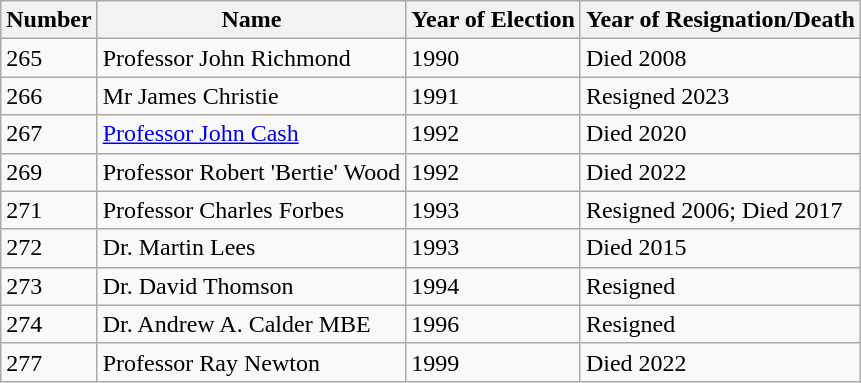<table class="wikitable">
<tr>
<th>Number</th>
<th>Name</th>
<th>Year of Election</th>
<th>Year of Resignation/Death</th>
</tr>
<tr>
<td>265</td>
<td>Professor John Richmond</td>
<td>1990</td>
<td>Died 2008</td>
</tr>
<tr>
<td>266</td>
<td>Mr James Christie</td>
<td>1991</td>
<td>Resigned 2023</td>
</tr>
<tr>
<td>267</td>
<td><a href='#'>Professor John Cash</a></td>
<td>1992</td>
<td>Died 2020</td>
</tr>
<tr>
<td>269</td>
<td>Professor Robert 'Bertie' Wood</td>
<td>1992</td>
<td>Died 2022</td>
</tr>
<tr>
<td>271</td>
<td>Professor Charles Forbes</td>
<td>1993</td>
<td>Resigned 2006; Died 2017</td>
</tr>
<tr>
<td>272</td>
<td>Dr. Martin Lees</td>
<td>1993</td>
<td>Died 2015</td>
</tr>
<tr>
<td>273</td>
<td>Dr. David Thomson</td>
<td>1994</td>
<td>Resigned</td>
</tr>
<tr>
<td>274</td>
<td>Dr. Andrew A. Calder MBE</td>
<td>1996</td>
<td>Resigned</td>
</tr>
<tr>
<td>277</td>
<td>Professor Ray Newton</td>
<td>1999</td>
<td>Died 2022</td>
</tr>
</table>
